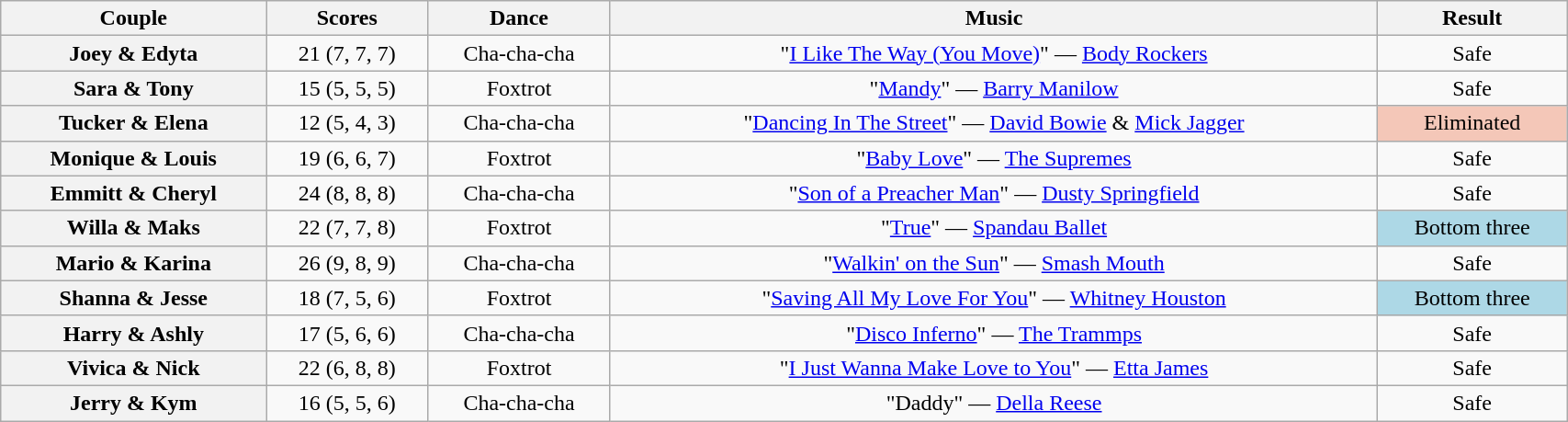<table class="wikitable sortable" style="text-align:center; width:90%">
<tr>
<th scope="col">Couple</th>
<th scope="col">Scores</th>
<th scope="col" class="unsortable">Dance</th>
<th scope="col" class="unsortable">Music</th>
<th scope="col" class="unsortable">Result</th>
</tr>
<tr>
<th scope="row">Joey & Edyta</th>
<td>21 (7, 7, 7)</td>
<td>Cha-cha-cha</td>
<td>"<a href='#'>I Like The Way (You Move)</a>" — <a href='#'>Body Rockers</a></td>
<td>Safe</td>
</tr>
<tr>
<th scope="row">Sara & Tony</th>
<td>15 (5, 5, 5)</td>
<td>Foxtrot</td>
<td>"<a href='#'>Mandy</a>" — <a href='#'>Barry Manilow</a></td>
<td>Safe</td>
</tr>
<tr>
<th scope="row">Tucker & Elena</th>
<td>12 (5, 4, 3)</td>
<td>Cha-cha-cha</td>
<td>"<a href='#'>Dancing In The Street</a>" — <a href='#'>David Bowie</a> & <a href='#'>Mick Jagger</a></td>
<td bgcolor=f4c7b8>Eliminated</td>
</tr>
<tr>
<th scope="row">Monique & Louis</th>
<td>19 (6, 6, 7)</td>
<td>Foxtrot</td>
<td>"<a href='#'>Baby Love</a>" — <a href='#'>The Supremes</a></td>
<td>Safe</td>
</tr>
<tr>
<th scope="row">Emmitt & Cheryl</th>
<td>24 (8, 8, 8)</td>
<td>Cha-cha-cha</td>
<td>"<a href='#'>Son of a Preacher Man</a>" — <a href='#'>Dusty Springfield</a></td>
<td>Safe</td>
</tr>
<tr>
<th scope="row">Willa & Maks</th>
<td>22 (7, 7, 8)</td>
<td>Foxtrot</td>
<td>"<a href='#'>True</a>" — <a href='#'>Spandau Ballet</a></td>
<td bgcolor=lightblue>Bottom three</td>
</tr>
<tr>
<th scope="row">Mario & Karina</th>
<td>26 (9, 8, 9)</td>
<td>Cha-cha-cha</td>
<td>"<a href='#'>Walkin' on the Sun</a>" — <a href='#'>Smash Mouth</a></td>
<td>Safe</td>
</tr>
<tr>
<th scope="row">Shanna & Jesse</th>
<td>18 (7, 5, 6)</td>
<td>Foxtrot</td>
<td>"<a href='#'>Saving All My Love For You</a>" — <a href='#'>Whitney Houston</a></td>
<td bgcolor=lightblue>Bottom three</td>
</tr>
<tr>
<th scope="row">Harry & Ashly</th>
<td>17 (5, 6, 6)</td>
<td>Cha-cha-cha</td>
<td>"<a href='#'>Disco Inferno</a>" — <a href='#'>The Trammps</a></td>
<td>Safe</td>
</tr>
<tr>
<th scope="row">Vivica & Nick</th>
<td>22 (6, 8, 8)</td>
<td>Foxtrot</td>
<td>"<a href='#'>I Just Wanna Make Love to You</a>" — <a href='#'>Etta James</a></td>
<td>Safe</td>
</tr>
<tr>
<th scope="row">Jerry & Kym</th>
<td>16 (5, 5, 6)</td>
<td>Cha-cha-cha</td>
<td>"Daddy" — <a href='#'>Della Reese</a></td>
<td>Safe</td>
</tr>
</table>
